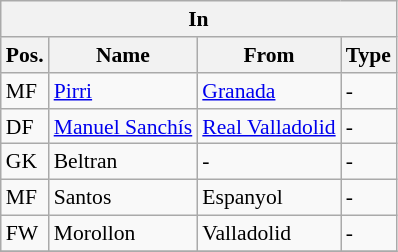<table class="wikitable" style="font-size:90%;float:left; margin-right:1em;">
<tr>
<th colspan="4">In</th>
</tr>
<tr>
<th>Pos.</th>
<th>Name</th>
<th>From</th>
<th>Type</th>
</tr>
<tr>
<td>MF</td>
<td><a href='#'>Pirri</a></td>
<td><a href='#'>Granada</a></td>
<td>-</td>
</tr>
<tr>
<td>DF</td>
<td><a href='#'>Manuel Sanchís</a></td>
<td><a href='#'>Real Valladolid</a></td>
<td>-</td>
</tr>
<tr>
<td>GK</td>
<td>Beltran</td>
<td>-</td>
<td>-</td>
</tr>
<tr>
<td>MF</td>
<td>Santos</td>
<td>Espanyol</td>
<td>-</td>
</tr>
<tr>
<td>FW</td>
<td>Morollon</td>
<td>Valladolid</td>
<td>-</td>
</tr>
<tr>
</tr>
</table>
